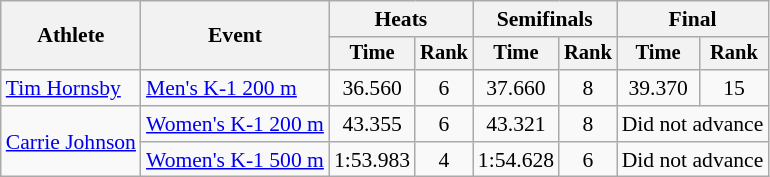<table class=wikitable style=font-size:90%;text-align:center>
<tr>
<th rowspan=2>Athlete</th>
<th rowspan=2>Event</th>
<th colspan=2>Heats</th>
<th colspan=2>Semifinals</th>
<th colspan=2>Final</th>
</tr>
<tr style=font-size:95%>
<th>Time</th>
<th>Rank</th>
<th>Time</th>
<th>Rank</th>
<th>Time</th>
<th>Rank</th>
</tr>
<tr>
<td align=left><a href='#'>Tim Hornsby</a></td>
<td align=left><a href='#'>Men's K-1 200 m</a></td>
<td>36.560</td>
<td>6 </td>
<td>37.660</td>
<td>8 </td>
<td>39.370</td>
<td>15</td>
</tr>
<tr>
<td align=left rowspan=2><a href='#'>Carrie Johnson</a></td>
<td align=left><a href='#'>Women's K-1 200 m</a></td>
<td>43.355</td>
<td>6 </td>
<td>43.321</td>
<td>8</td>
<td colspan=2>Did not advance</td>
</tr>
<tr>
<td align=left><a href='#'>Women's K-1 500 m</a></td>
<td>1:53.983</td>
<td>4 </td>
<td>1:54.628</td>
<td>6</td>
<td colspan=2>Did not advance</td>
</tr>
</table>
